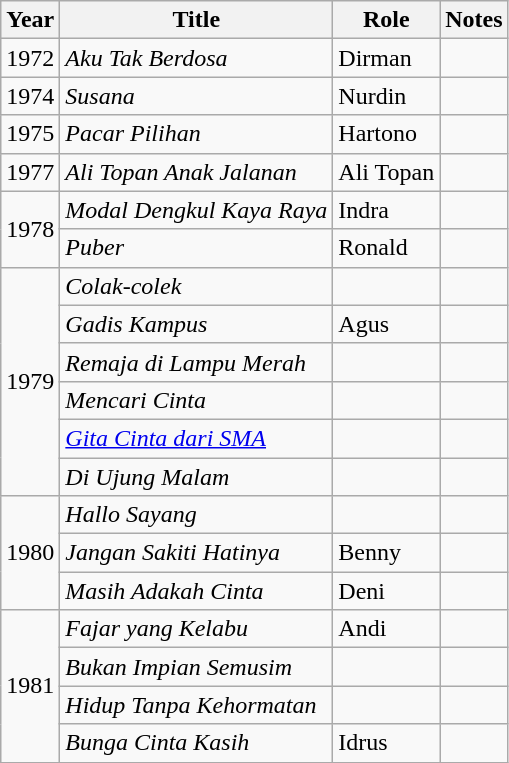<table class="wikitable">
<tr>
<th>Year</th>
<th>Title</th>
<th>Role</th>
<th>Notes</th>
</tr>
<tr>
<td>1972</td>
<td><em>Aku Tak Berdosa</em></td>
<td>Dirman</td>
<td></td>
</tr>
<tr>
<td>1974</td>
<td><em>Susana</em></td>
<td>Nurdin</td>
<td></td>
</tr>
<tr>
<td>1975</td>
<td><em>Pacar Pilihan</em></td>
<td>Hartono</td>
<td></td>
</tr>
<tr>
<td>1977</td>
<td><em>Ali Topan Anak Jalanan</em></td>
<td>Ali Topan</td>
<td></td>
</tr>
<tr>
<td rowspan="2">1978</td>
<td><em>Modal Dengkul Kaya Raya</em></td>
<td>Indra</td>
<td></td>
</tr>
<tr>
<td><em>Puber</em></td>
<td>Ronald</td>
<td></td>
</tr>
<tr>
<td rowspan="6">1979</td>
<td><em>Colak-colek</em></td>
<td></td>
<td></td>
</tr>
<tr>
<td><em>Gadis Kampus</em></td>
<td>Agus</td>
<td></td>
</tr>
<tr>
<td><em>Remaja di Lampu Merah</em></td>
<td></td>
<td></td>
</tr>
<tr>
<td><em>Mencari Cinta</em></td>
<td></td>
<td></td>
</tr>
<tr>
<td><em><a href='#'>Gita Cinta dari SMA</a></em></td>
<td></td>
<td></td>
</tr>
<tr>
<td><em>Di Ujung Malam</em></td>
<td></td>
<td></td>
</tr>
<tr>
<td rowspan="3">1980</td>
<td><em>Hallo Sayang</em></td>
<td></td>
<td></td>
</tr>
<tr>
<td><em>Jangan Sakiti Hatinya</em></td>
<td>Benny</td>
<td></td>
</tr>
<tr>
<td><em>Masih Adakah Cinta</em></td>
<td>Deni</td>
<td></td>
</tr>
<tr>
<td rowspan="4">1981</td>
<td><em>Fajar yang Kelabu</em></td>
<td>Andi</td>
<td></td>
</tr>
<tr>
<td><em>Bukan Impian Semusim</em></td>
<td></td>
<td></td>
</tr>
<tr>
<td><em>Hidup Tanpa Kehormatan</em></td>
<td></td>
<td></td>
</tr>
<tr>
<td><em>Bunga Cinta Kasih</em></td>
<td>Idrus</td>
<td></td>
</tr>
</table>
